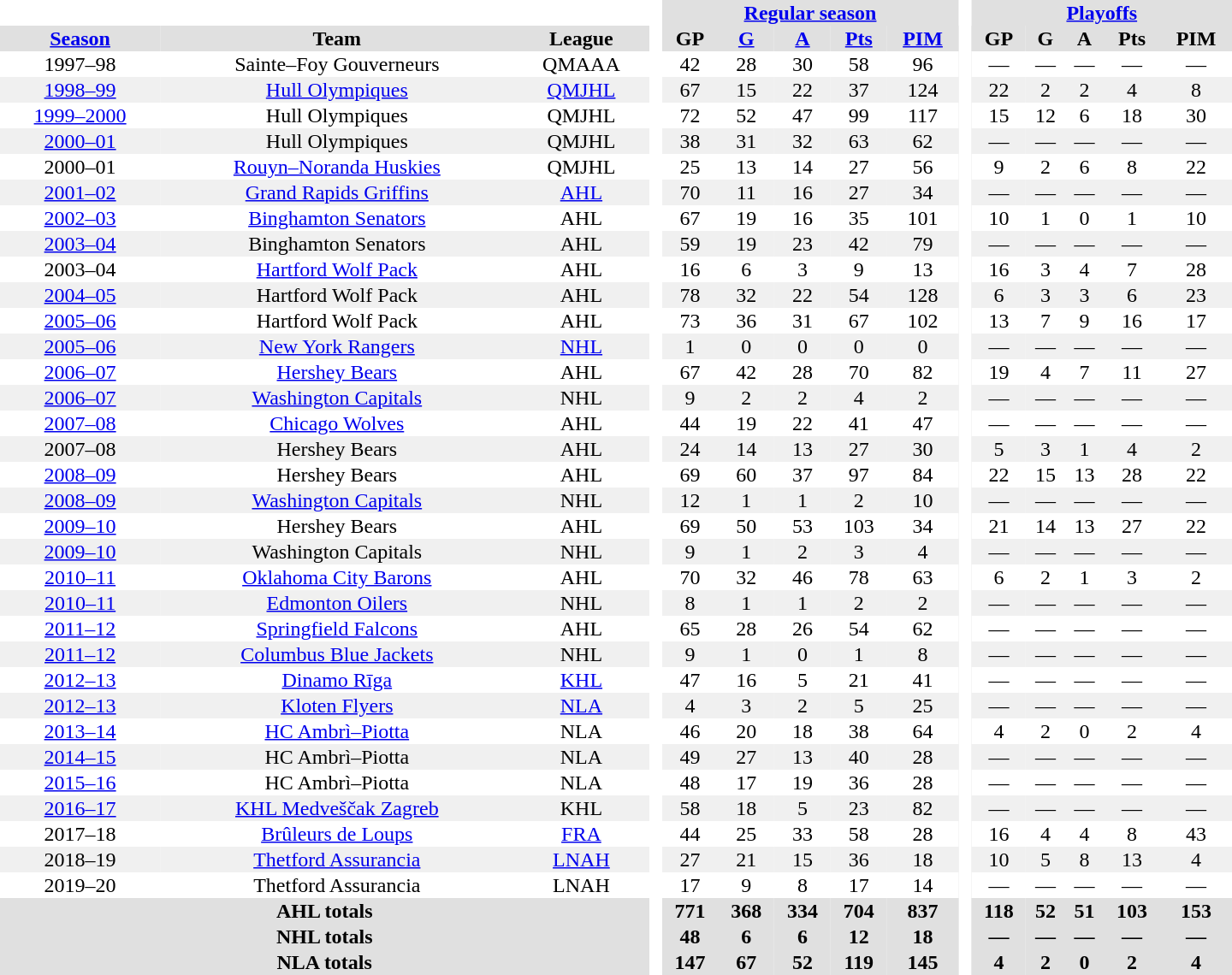<table border="0" cellpadding="1" cellspacing="0" style="text-align:center; width:60em;">
<tr style="background:#e0e0e0;">
<th colspan="3" bgcolor="#ffffff"> </th>
<th rowspan="99" bgcolor="#ffffff"> </th>
<th colspan="5"><a href='#'>Regular season</a></th>
<th rowspan="99" bgcolor="#ffffff"> </th>
<th colspan="5"><a href='#'>Playoffs</a></th>
</tr>
<tr style="background:#e0e0e0;">
<th><a href='#'>Season</a></th>
<th>Team</th>
<th>League</th>
<th>GP</th>
<th><a href='#'>G</a></th>
<th><a href='#'>A</a></th>
<th><a href='#'>Pts</a></th>
<th><a href='#'>PIM</a></th>
<th>GP</th>
<th>G</th>
<th>A</th>
<th>Pts</th>
<th>PIM</th>
</tr>
<tr>
<td>1997–98</td>
<td>Sainte–Foy Gouverneurs</td>
<td>QMAAA</td>
<td>42</td>
<td>28</td>
<td>30</td>
<td>58</td>
<td>96</td>
<td>—</td>
<td>—</td>
<td>—</td>
<td>—</td>
<td>—</td>
</tr>
<tr style="background:#f0f0f0;">
<td><a href='#'>1998–99</a></td>
<td><a href='#'>Hull Olympiques</a></td>
<td><a href='#'>QMJHL</a></td>
<td>67</td>
<td>15</td>
<td>22</td>
<td>37</td>
<td>124</td>
<td>22</td>
<td>2</td>
<td>2</td>
<td>4</td>
<td>8</td>
</tr>
<tr>
<td><a href='#'>1999–2000</a></td>
<td>Hull Olympiques</td>
<td>QMJHL</td>
<td>72</td>
<td>52</td>
<td>47</td>
<td>99</td>
<td>117</td>
<td>15</td>
<td>12</td>
<td>6</td>
<td>18</td>
<td>30</td>
</tr>
<tr style="background:#f0f0f0;">
<td><a href='#'>2000–01</a></td>
<td>Hull Olympiques</td>
<td>QMJHL</td>
<td>38</td>
<td>31</td>
<td>32</td>
<td>63</td>
<td>62</td>
<td>—</td>
<td>—</td>
<td>—</td>
<td>—</td>
<td>—</td>
</tr>
<tr>
<td>2000–01</td>
<td><a href='#'>Rouyn–Noranda Huskies</a></td>
<td>QMJHL</td>
<td>25</td>
<td>13</td>
<td>14</td>
<td>27</td>
<td>56</td>
<td>9</td>
<td>2</td>
<td>6</td>
<td>8</td>
<td>22</td>
</tr>
<tr style="background:#f0f0f0;">
<td><a href='#'>2001–02</a></td>
<td><a href='#'>Grand Rapids Griffins</a></td>
<td><a href='#'>AHL</a></td>
<td>70</td>
<td>11</td>
<td>16</td>
<td>27</td>
<td>34</td>
<td>—</td>
<td>—</td>
<td>—</td>
<td>—</td>
<td>—</td>
</tr>
<tr>
<td><a href='#'>2002–03</a></td>
<td><a href='#'>Binghamton Senators</a></td>
<td>AHL</td>
<td>67</td>
<td>19</td>
<td>16</td>
<td>35</td>
<td>101</td>
<td>10</td>
<td>1</td>
<td>0</td>
<td>1</td>
<td>10</td>
</tr>
<tr style="background:#f0f0f0;">
<td><a href='#'>2003–04</a></td>
<td>Binghamton Senators</td>
<td>AHL</td>
<td>59</td>
<td>19</td>
<td>23</td>
<td>42</td>
<td>79</td>
<td>—</td>
<td>—</td>
<td>—</td>
<td>—</td>
<td>—</td>
</tr>
<tr>
<td>2003–04</td>
<td><a href='#'>Hartford Wolf Pack</a></td>
<td>AHL</td>
<td>16</td>
<td>6</td>
<td>3</td>
<td>9</td>
<td>13</td>
<td>16</td>
<td>3</td>
<td>4</td>
<td>7</td>
<td>28</td>
</tr>
<tr style="background:#f0f0f0;">
<td><a href='#'>2004–05</a></td>
<td>Hartford Wolf Pack</td>
<td>AHL</td>
<td>78</td>
<td>32</td>
<td>22</td>
<td>54</td>
<td>128</td>
<td>6</td>
<td>3</td>
<td>3</td>
<td>6</td>
<td>23</td>
</tr>
<tr>
<td><a href='#'>2005–06</a></td>
<td>Hartford Wolf Pack</td>
<td>AHL</td>
<td>73</td>
<td>36</td>
<td>31</td>
<td>67</td>
<td>102</td>
<td>13</td>
<td>7</td>
<td>9</td>
<td>16</td>
<td>17</td>
</tr>
<tr style="background:#f0f0f0;">
<td><a href='#'>2005–06</a></td>
<td><a href='#'>New York Rangers</a></td>
<td><a href='#'>NHL</a></td>
<td>1</td>
<td>0</td>
<td>0</td>
<td>0</td>
<td>0</td>
<td>—</td>
<td>—</td>
<td>—</td>
<td>—</td>
<td>—</td>
</tr>
<tr>
<td><a href='#'>2006–07</a></td>
<td><a href='#'>Hershey Bears</a></td>
<td>AHL</td>
<td>67</td>
<td>42</td>
<td>28</td>
<td>70</td>
<td>82</td>
<td>19</td>
<td>4</td>
<td>7</td>
<td>11</td>
<td>27</td>
</tr>
<tr style="background:#f0f0f0;">
<td><a href='#'>2006–07</a></td>
<td><a href='#'>Washington Capitals</a></td>
<td>NHL</td>
<td>9</td>
<td>2</td>
<td>2</td>
<td>4</td>
<td>2</td>
<td>—</td>
<td>—</td>
<td>—</td>
<td>—</td>
<td>—</td>
</tr>
<tr>
<td><a href='#'>2007–08</a></td>
<td><a href='#'>Chicago Wolves</a></td>
<td>AHL</td>
<td>44</td>
<td>19</td>
<td>22</td>
<td>41</td>
<td>47</td>
<td>—</td>
<td>—</td>
<td>—</td>
<td>—</td>
<td>—</td>
</tr>
<tr style="background:#f0f0f0;">
<td>2007–08</td>
<td>Hershey Bears</td>
<td>AHL</td>
<td>24</td>
<td>14</td>
<td>13</td>
<td>27</td>
<td>30</td>
<td>5</td>
<td>3</td>
<td>1</td>
<td>4</td>
<td>2</td>
</tr>
<tr>
<td><a href='#'>2008–09</a></td>
<td>Hershey Bears</td>
<td>AHL</td>
<td>69</td>
<td>60</td>
<td>37</td>
<td>97</td>
<td>84</td>
<td>22</td>
<td>15</td>
<td>13</td>
<td>28</td>
<td>22</td>
</tr>
<tr style="background:#f0f0f0;">
<td><a href='#'>2008–09</a></td>
<td><a href='#'>Washington Capitals</a></td>
<td>NHL</td>
<td>12</td>
<td>1</td>
<td>1</td>
<td>2</td>
<td>10</td>
<td>—</td>
<td>—</td>
<td>—</td>
<td>—</td>
<td>—</td>
</tr>
<tr>
<td><a href='#'>2009–10</a></td>
<td>Hershey Bears</td>
<td>AHL</td>
<td>69</td>
<td>50</td>
<td>53</td>
<td>103</td>
<td>34</td>
<td>21</td>
<td>14</td>
<td>13</td>
<td>27</td>
<td>22</td>
</tr>
<tr style="background:#f0f0f0;">
<td><a href='#'>2009–10</a></td>
<td>Washington Capitals</td>
<td>NHL</td>
<td>9</td>
<td>1</td>
<td>2</td>
<td>3</td>
<td>4</td>
<td>—</td>
<td>—</td>
<td>—</td>
<td>—</td>
<td>—</td>
</tr>
<tr>
<td><a href='#'>2010–11</a></td>
<td><a href='#'>Oklahoma City Barons</a></td>
<td>AHL</td>
<td>70</td>
<td>32</td>
<td>46</td>
<td>78</td>
<td>63</td>
<td>6</td>
<td>2</td>
<td>1</td>
<td>3</td>
<td>2</td>
</tr>
<tr style="background:#f0f0f0;">
<td><a href='#'>2010–11</a></td>
<td><a href='#'>Edmonton Oilers</a></td>
<td>NHL</td>
<td>8</td>
<td>1</td>
<td>1</td>
<td>2</td>
<td>2</td>
<td>—</td>
<td>—</td>
<td>—</td>
<td>—</td>
<td>—</td>
</tr>
<tr>
<td><a href='#'>2011–12</a></td>
<td><a href='#'>Springfield Falcons</a></td>
<td>AHL</td>
<td>65</td>
<td>28</td>
<td>26</td>
<td>54</td>
<td>62</td>
<td>—</td>
<td>—</td>
<td>—</td>
<td>—</td>
<td>—</td>
</tr>
<tr style="background:#f0f0f0;">
<td><a href='#'>2011–12</a></td>
<td><a href='#'>Columbus Blue Jackets</a></td>
<td>NHL</td>
<td>9</td>
<td>1</td>
<td>0</td>
<td>1</td>
<td>8</td>
<td>—</td>
<td>—</td>
<td>—</td>
<td>—</td>
<td>—</td>
</tr>
<tr>
<td><a href='#'>2012–13</a></td>
<td><a href='#'>Dinamo Rīga</a></td>
<td><a href='#'>KHL</a></td>
<td>47</td>
<td>16</td>
<td>5</td>
<td>21</td>
<td>41</td>
<td>—</td>
<td>—</td>
<td>—</td>
<td>—</td>
<td>—</td>
</tr>
<tr style="background:#f0f0f0;">
<td><a href='#'>2012–13</a></td>
<td><a href='#'>Kloten Flyers</a></td>
<td><a href='#'>NLA</a></td>
<td>4</td>
<td>3</td>
<td>2</td>
<td>5</td>
<td>25</td>
<td>—</td>
<td>—</td>
<td>—</td>
<td>—</td>
<td>—</td>
</tr>
<tr>
<td><a href='#'>2013–14</a></td>
<td><a href='#'>HC Ambrì–Piotta</a></td>
<td>NLA</td>
<td>46</td>
<td>20</td>
<td>18</td>
<td>38</td>
<td>64</td>
<td>4</td>
<td>2</td>
<td>0</td>
<td>2</td>
<td>4</td>
</tr>
<tr style="background:#f0f0f0;">
<td><a href='#'>2014–15</a></td>
<td>HC Ambrì–Piotta</td>
<td>NLA</td>
<td>49</td>
<td>27</td>
<td>13</td>
<td>40</td>
<td>28</td>
<td>—</td>
<td>—</td>
<td>—</td>
<td>—</td>
<td>—</td>
</tr>
<tr>
<td><a href='#'>2015–16</a></td>
<td>HC Ambrì–Piotta</td>
<td>NLA</td>
<td>48</td>
<td>17</td>
<td>19</td>
<td>36</td>
<td>28</td>
<td>—</td>
<td>—</td>
<td>—</td>
<td>—</td>
<td>—</td>
</tr>
<tr style="background:#f0f0f0;">
<td><a href='#'>2016–17</a></td>
<td><a href='#'>KHL Medveščak Zagreb</a></td>
<td>KHL</td>
<td>58</td>
<td>18</td>
<td>5</td>
<td>23</td>
<td>82</td>
<td>—</td>
<td>—</td>
<td>—</td>
<td>—</td>
<td>—</td>
</tr>
<tr>
<td>2017–18</td>
<td><a href='#'>Brûleurs de Loups</a></td>
<td><a href='#'>FRA</a></td>
<td>44</td>
<td>25</td>
<td>33</td>
<td>58</td>
<td>28</td>
<td>16</td>
<td>4</td>
<td>4</td>
<td>8</td>
<td>43</td>
</tr>
<tr style="background:#f0f0f0;">
<td>2018–19</td>
<td><a href='#'>Thetford Assurancia</a></td>
<td><a href='#'>LNAH</a></td>
<td>27</td>
<td>21</td>
<td>15</td>
<td>36</td>
<td>18</td>
<td>10</td>
<td>5</td>
<td>8</td>
<td>13</td>
<td>4</td>
</tr>
<tr>
<td>2019–20</td>
<td>Thetford Assurancia</td>
<td>LNAH</td>
<td>17</td>
<td>9</td>
<td>8</td>
<td>17</td>
<td>14</td>
<td>—</td>
<td>—</td>
<td>—</td>
<td>—</td>
<td>—</td>
</tr>
<tr style="background:#e0e0e0;">
<th colspan="3">AHL totals</th>
<th>771</th>
<th>368</th>
<th>334</th>
<th>704</th>
<th>837</th>
<th>118</th>
<th>52</th>
<th>51</th>
<th>103</th>
<th>153</th>
</tr>
<tr style="background:#e0e0e0;">
<th colspan="3">NHL totals</th>
<th>48</th>
<th>6</th>
<th>6</th>
<th>12</th>
<th>18</th>
<th>—</th>
<th>—</th>
<th>—</th>
<th>—</th>
<th>—</th>
</tr>
<tr style="background:#e0e0e0;">
<th colspan="3">NLA totals</th>
<th>147</th>
<th>67</th>
<th>52</th>
<th>119</th>
<th>145</th>
<th>4</th>
<th>2</th>
<th>0</th>
<th>2</th>
<th>4</th>
</tr>
</table>
